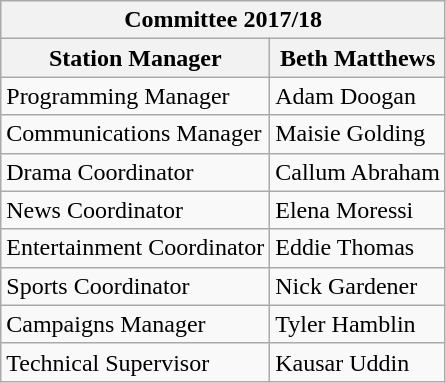<table class="wikitable collapsible collapsed">
<tr>
<th colspan="2">Committee 2017/18</th>
</tr>
<tr>
<th>Station Manager</th>
<th>Beth Matthews</th>
</tr>
<tr>
<td>Programming Manager</td>
<td>Adam Doogan</td>
</tr>
<tr>
<td>Communications Manager</td>
<td>Maisie Golding</td>
</tr>
<tr>
<td>Drama Coordinator</td>
<td>Callum Abraham</td>
</tr>
<tr>
<td>News Coordinator</td>
<td>Elena Moressi</td>
</tr>
<tr>
<td>Entertainment Coordinator</td>
<td>Eddie Thomas</td>
</tr>
<tr>
<td>Sports Coordinator</td>
<td>Nick Gardener</td>
</tr>
<tr>
<td>Campaigns Manager</td>
<td>Tyler Hamblin</td>
</tr>
<tr>
<td>Technical Supervisor</td>
<td>Kausar Uddin</td>
</tr>
</table>
